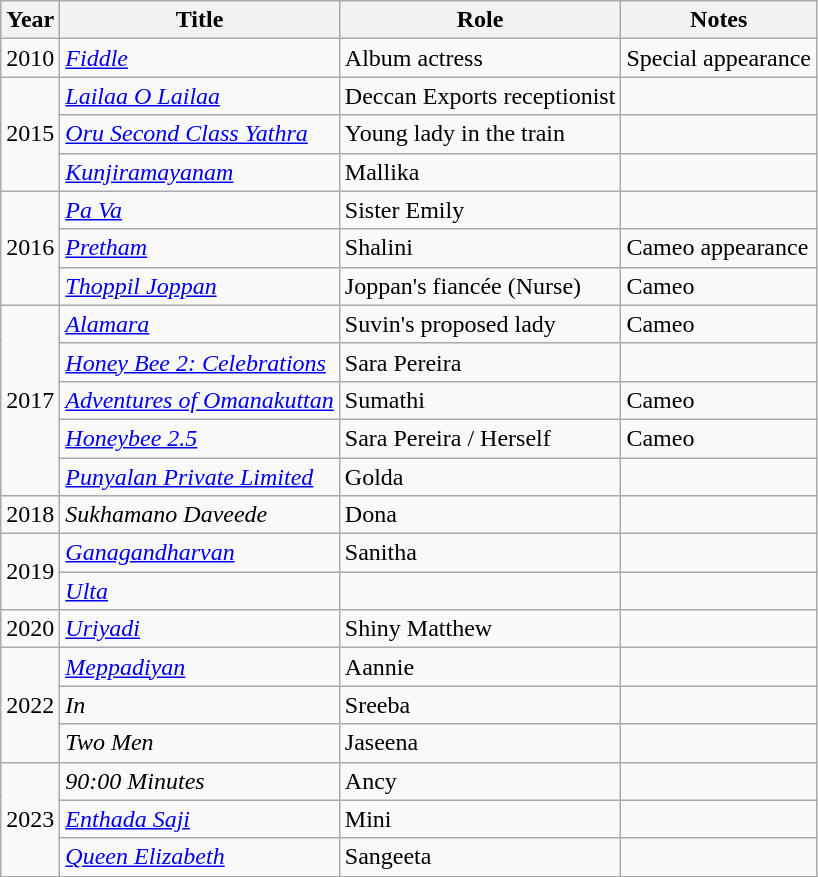<table class="wikitable sortable">
<tr>
<th scope="col">Year</th>
<th scope="col">Title</th>
<th scope="col">Role</th>
<th scope="col" class="unsortable">Notes</th>
</tr>
<tr>
<td>2010</td>
<td><em><a href='#'>Fiddle</a></em></td>
<td>Album actress</td>
<td>Special appearance</td>
</tr>
<tr>
<td rowspan=3>2015</td>
<td><em><a href='#'>Lailaa O Lailaa</a></em></td>
<td>Deccan Exports receptionist</td>
<td></td>
</tr>
<tr>
<td><em><a href='#'>Oru Second Class Yathra</a></em></td>
<td>Young lady in the train</td>
<td></td>
</tr>
<tr>
<td><em><a href='#'>Kunjiramayanam</a></em></td>
<td>Mallika</td>
<td></td>
</tr>
<tr>
<td rowspan=3>2016</td>
<td><em><a href='#'>Pa Va</a></em></td>
<td>Sister Emily</td>
<td></td>
</tr>
<tr>
<td><em><a href='#'>Pretham</a></em></td>
<td>Shalini</td>
<td>Cameo appearance</td>
</tr>
<tr>
<td><em><a href='#'>Thoppil Joppan</a></em></td>
<td>Joppan's fiancée (Nurse)</td>
<td>Cameo</td>
</tr>
<tr>
<td rowspan=5>2017</td>
<td><em><a href='#'>Alamara</a></em></td>
<td>Suvin's proposed lady</td>
<td>Cameo</td>
</tr>
<tr>
<td><em><a href='#'>Honey Bee 2: Celebrations</a></em></td>
<td>Sara Pereira</td>
<td></td>
</tr>
<tr>
<td><em><a href='#'>Adventures of Omanakuttan</a></em></td>
<td>Sumathi</td>
<td>Cameo</td>
</tr>
<tr>
<td><em><a href='#'>Honeybee 2.5</a></em></td>
<td>Sara Pereira / Herself</td>
<td>Cameo</td>
</tr>
<tr>
<td><em><a href='#'>Punyalan Private Limited</a></em></td>
<td>Golda</td>
<td></td>
</tr>
<tr>
<td>2018</td>
<td><em>Sukhamano Daveede</em></td>
<td>Dona</td>
<td></td>
</tr>
<tr>
<td rowspan=2>2019</td>
<td><em><a href='#'>Ganagandharvan</a></em></td>
<td>Sanitha</td>
<td></td>
</tr>
<tr>
<td><em><a href='#'>Ulta</a></em></td>
<td></td>
<td></td>
</tr>
<tr>
<td>2020</td>
<td><em><a href='#'>Uriyadi</a></em></td>
<td>Shiny Matthew</td>
<td></td>
</tr>
<tr>
<td rowspan=3>2022</td>
<td><em><a href='#'>Meppadiyan</a></em></td>
<td>Aannie</td>
<td></td>
</tr>
<tr>
<td><em>In</em></td>
<td>Sreeba</td>
<td></td>
</tr>
<tr>
<td><em>Two Men</em></td>
<td>Jaseena</td>
<td></td>
</tr>
<tr>
<td rowspan=3>2023</td>
<td><em>90:00 Minutes</em></td>
<td>Ancy</td>
<td></td>
</tr>
<tr>
<td><em><a href='#'>Enthada Saji</a></em></td>
<td>Mini</td>
<td></td>
</tr>
<tr>
<td><em><a href='#'>Queen Elizabeth</a></em></td>
<td>Sangeeta</td>
<td></td>
</tr>
<tr>
</tr>
</table>
